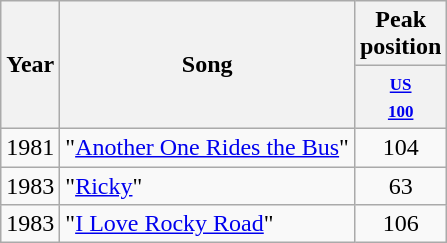<table class="wikitable">
<tr>
<th rowspan="2">Year</th>
<th rowspan="2">Song</th>
<th colspan="1">Peak<br>position</th>
</tr>
<tr style="font-size:85%;line-height:1.3;vertical-align:top">
<th style="width:4em"><small><a href='#'>US<br>100</a><br></small></th>
</tr>
<tr>
<td>1981</td>
<td>"<a href='#'>Another One Rides the Bus</a>"</td>
<td style="text-align:center;">104</td>
</tr>
<tr>
<td>1983</td>
<td>"<a href='#'>Ricky</a>"</td>
<td style="text-align:center;">63</td>
</tr>
<tr>
<td>1983</td>
<td>"<a href='#'>I Love Rocky Road</a>"</td>
<td style="text-align:center;">106</td>
</tr>
</table>
